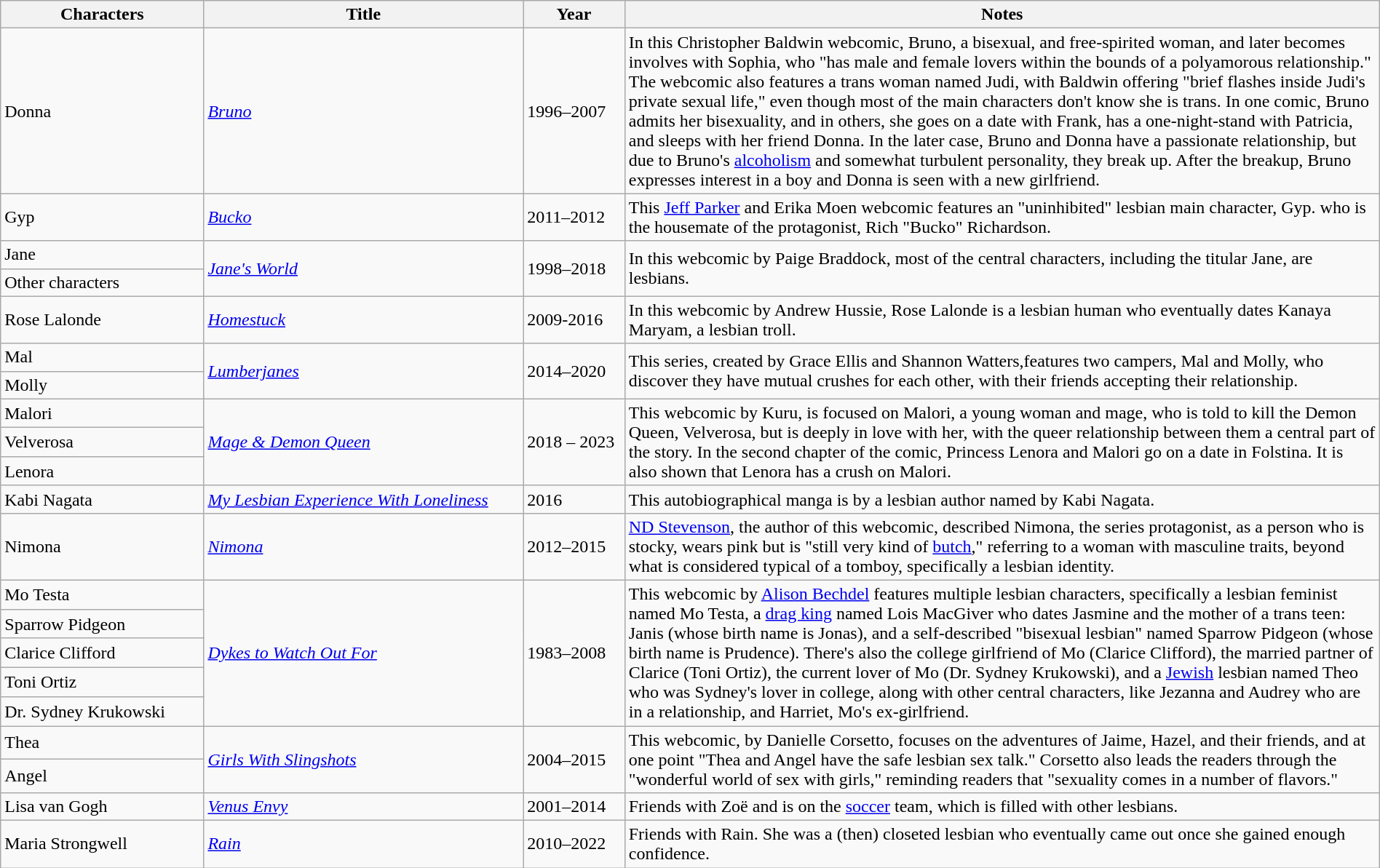<table class="sortable wikitable" style="margins:auto; width:100%">
<tr>
<th style="width:14%;">Characters</th>
<th style="width:22%;">Title</th>
<th style="width:7%;">Year</th>
<th style="width:52%;">Notes</th>
</tr>
<tr>
<td>Donna</td>
<td scope="row"><em><a href='#'>Bruno</a></em></td>
<td>1996–2007</td>
<td>In this Christopher Baldwin webcomic, Bruno, a bisexual, and free-spirited woman, and later becomes involves with Sophia, who "has male and female lovers within the bounds of a polyamorous relationship." The webcomic also features a trans woman named Judi, with Baldwin offering "brief flashes inside Judi's private sexual life," even though most of the main characters don't know she is trans. In one comic, Bruno admits her bisexuality, and in others, she goes on a date with Frank, has a one-night-stand with Patricia, and sleeps with her friend Donna. In the later case, Bruno and Donna have a passionate relationship, but due to Bruno's <a href='#'>alcoholism</a> and somewhat turbulent personality, they break up. After the breakup, Bruno expresses interest in a boy and Donna is seen with a new girlfriend.</td>
</tr>
<tr>
<td>Gyp</td>
<td><em><a href='#'>Bucko</a></em></td>
<td>2011–2012</td>
<td>This <a href='#'>Jeff Parker</a> and Erika Moen webcomic features an "uninhibited" lesbian main character, Gyp. who is the housemate of the protagonist, Rich "Bucko" Richardson.</td>
</tr>
<tr>
<td>Jane</td>
<td rowspan="2"><em><a href='#'>Jane's World</a></em></td>
<td rowspan="2">1998–2018</td>
<td rowspan="2">In this webcomic by Paige Braddock, most of the central characters, including the titular Jane, are lesbians.</td>
</tr>
<tr>
<td>Other characters</td>
</tr>
<tr>
<td>Rose Lalonde</td>
<td scope="row"><em><a href='#'>Homestuck</a></em></td>
<td>2009-2016</td>
<td>In this webcomic by Andrew Hussie, Rose Lalonde is a lesbian human who eventually dates Kanaya Maryam, a lesbian troll.</td>
</tr>
<tr>
<td>Mal</td>
<td rowspan="2"><em><a href='#'>Lumberjanes</a></em></td>
<td rowspan="2">2014–2020</td>
<td rowspan="2">This series, created by Grace Ellis and Shannon Watters,features two campers, Mal and Molly, who discover they have mutual crushes for each other, with their friends accepting their relationship.</td>
</tr>
<tr>
<td>Molly</td>
</tr>
<tr>
<td>Malori</td>
<td rowspan="3"><em><a href='#'>Mage & Demon Queen</a></em></td>
<td rowspan="3">2018 – 2023</td>
<td rowspan="3">This webcomic by Kuru, is focused on Malori, a young woman and mage, who is told to kill the Demon Queen, Velverosa, but is deeply in love with her, with the queer relationship between them a central part of the story. In the second chapter of the comic, Princess Lenora and Malori go on a date in Folstina. It is also shown that Lenora has a crush on Malori.</td>
</tr>
<tr>
<td>Velverosa</td>
</tr>
<tr>
<td>Lenora</td>
</tr>
<tr>
<td>Kabi Nagata</td>
<td scope="row"><em><a href='#'>My Lesbian Experience With Loneliness</a></em></td>
<td>2016</td>
<td>This autobiographical manga is by a lesbian author named by Kabi Nagata.</td>
</tr>
<tr>
<td>Nimona</td>
<td scope="row"><em><a href='#'>Nimona</a></em></td>
<td>2012–2015</td>
<td><a href='#'>ND Stevenson</a>, the author of this webcomic, described Nimona, the series protagonist, as a person who is stocky, wears pink but is "still very kind of <a href='#'>butch</a>," referring to a woman with masculine traits, beyond what is considered typical of a tomboy, specifically a lesbian identity.</td>
</tr>
<tr>
<td>Mo Testa</td>
<td rowspan="5"><em><a href='#'>Dykes to Watch Out For</a></em></td>
<td rowspan="5">1983–2008</td>
<td rowspan="5">This webcomic by <a href='#'>Alison Bechdel</a> features multiple lesbian characters, specifically a lesbian feminist named Mo Testa, a <a href='#'>drag king</a> named Lois MacGiver who dates Jasmine and the mother of a trans teen: Janis (whose birth name is Jonas), and a self-described "bisexual lesbian" named Sparrow Pidgeon (whose birth name is Prudence). There's also the college girlfriend of Mo (Clarice Clifford), the married partner of Clarice (Toni Ortiz), the current lover of Mo (Dr. Sydney Krukowski), and a <a href='#'>Jewish</a> lesbian named Theo who was Sydney's lover in college, along with other central characters, like Jezanna and Audrey who are in a relationship, and Harriet, Mo's ex-girlfriend.</td>
</tr>
<tr>
<td>Sparrow Pidgeon</td>
</tr>
<tr>
<td>Clarice Clifford</td>
</tr>
<tr>
<td>Toni Ortiz</td>
</tr>
<tr>
<td>Dr. Sydney Krukowski</td>
</tr>
<tr>
<td>Thea</td>
<td rowspan="2"><em><a href='#'>Girls With Slingshots</a></em></td>
<td rowspan="2">2004–2015</td>
<td rowspan="2">This webcomic, by Danielle Corsetto, focuses on the adventures of Jaime, Hazel, and their friends, and at one point "Thea and Angel have the safe lesbian sex talk." Corsetto also leads the readers through the "wonderful world of sex with girls," reminding readers that "sexuality comes in a number of flavors."</td>
</tr>
<tr>
<td>Angel</td>
</tr>
<tr>
<td>Lisa van Gogh</td>
<td><em><a href='#'>Venus Envy</a></em></td>
<td>2001–2014</td>
<td>Friends with Zoë and is on the <a href='#'>soccer</a> team, which is filled with other lesbians.</td>
</tr>
<tr>
<td>Maria Strongwell</td>
<td><em><a href='#'>Rain</a></em></td>
<td>2010–2022</td>
<td>Friends with Rain. She was a (then) closeted lesbian who eventually came out once she gained enough confidence.</td>
</tr>
</table>
